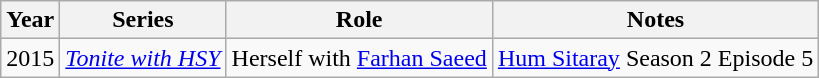<table class="wikitable">
<tr>
<th scope=row>Year</th>
<th scope=row>Series</th>
<th scope=row>Role</th>
<th scope=row>Notes</th>
</tr>
<tr>
<td>2015</td>
<td><em><a href='#'>Tonite with HSY</a></em></td>
<td>Herself with <a href='#'>Farhan Saeed</a></td>
<td><a href='#'>Hum Sitaray</a> Season 2 Episode 5</td>
</tr>
</table>
